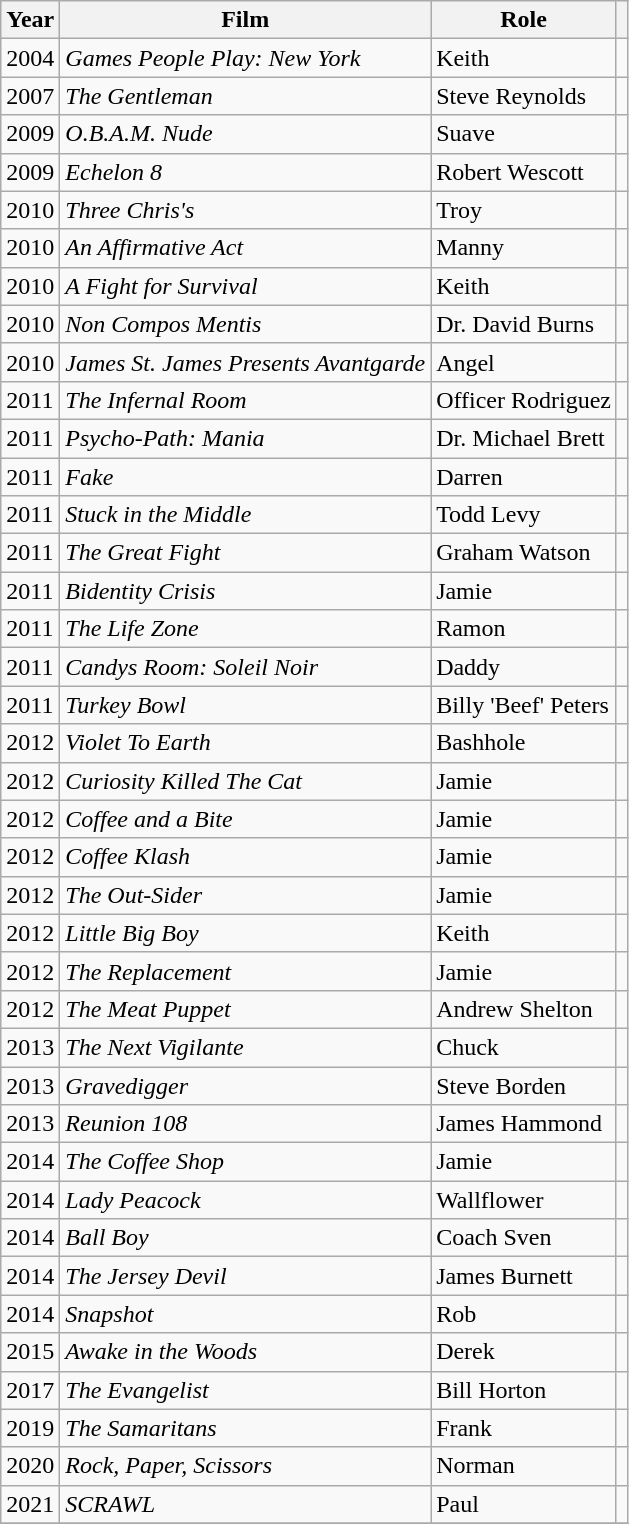<table class="wikitable sortable">
<tr>
<th>Year</th>
<th>Film</th>
<th>Role</th>
<th></th>
</tr>
<tr>
<td>2004</td>
<td><em>Games People Play: New York</em></td>
<td>Keith</td>
<td></td>
</tr>
<tr>
<td>2007</td>
<td><em>The Gentleman</em></td>
<td>Steve Reynolds</td>
<td></td>
</tr>
<tr>
<td>2009</td>
<td><em>O.B.A.M. Nude</em></td>
<td>Suave</td>
<td></td>
</tr>
<tr>
<td>2009</td>
<td><em>Echelon 8</em></td>
<td>Robert Wescott</td>
<td></td>
</tr>
<tr>
<td>2010</td>
<td><em>Three Chris's</em></td>
<td>Troy</td>
<td></td>
</tr>
<tr>
<td>2010</td>
<td><em>An Affirmative Act</em></td>
<td>Manny</td>
<td></td>
</tr>
<tr>
<td>2010</td>
<td><em>A Fight for Survival</em></td>
<td>Keith</td>
<td></td>
</tr>
<tr>
<td>2010</td>
<td><em>Non Compos Mentis</em></td>
<td>Dr. David Burns</td>
<td></td>
</tr>
<tr>
<td>2010</td>
<td><em>James St. James Presents Avantgarde</em></td>
<td>Angel</td>
<td></td>
</tr>
<tr>
<td>2011</td>
<td><em>The Infernal Room</em></td>
<td>Officer Rodriguez</td>
<td></td>
</tr>
<tr>
<td>2011</td>
<td><em>Psycho-Path: Mania</em></td>
<td>Dr. Michael Brett</td>
<td></td>
</tr>
<tr>
<td>2011</td>
<td><em>Fake</em></td>
<td>Darren</td>
<td></td>
</tr>
<tr>
<td>2011</td>
<td><em>Stuck in the Middle</em></td>
<td>Todd Levy</td>
<td></td>
</tr>
<tr>
<td>2011</td>
<td><em>The Great Fight</em></td>
<td>Graham Watson</td>
<td></td>
</tr>
<tr>
<td>2011</td>
<td><em>Bidentity Crisis</em></td>
<td>Jamie</td>
<td></td>
</tr>
<tr>
<td>2011</td>
<td><em>The Life Zone</em></td>
<td>Ramon</td>
<td></td>
</tr>
<tr>
<td>2011</td>
<td><em>Candys Room: Soleil Noir </em></td>
<td>Daddy</td>
<td></td>
</tr>
<tr>
<td>2011</td>
<td><em>Turkey Bowl</em></td>
<td>Billy 'Beef' Peters</td>
<td></td>
</tr>
<tr>
<td>2012</td>
<td><em>Violet To Earth</em></td>
<td>Bashhole</td>
<td></td>
</tr>
<tr>
<td>2012</td>
<td><em>Curiosity Killed The Cat</em></td>
<td>Jamie</td>
<td></td>
</tr>
<tr>
<td>2012</td>
<td><em>Coffee and a Bite</em></td>
<td>Jamie</td>
<td></td>
</tr>
<tr>
<td>2012</td>
<td><em>Coffee Klash</em></td>
<td>Jamie</td>
<td></td>
</tr>
<tr>
<td>2012</td>
<td><em>The Out-Sider</em></td>
<td>Jamie</td>
<td></td>
</tr>
<tr>
<td>2012</td>
<td><em>Little Big Boy</em></td>
<td>Keith</td>
<td></td>
</tr>
<tr>
<td>2012</td>
<td><em>The Replacement</em></td>
<td>Jamie</td>
<td></td>
</tr>
<tr>
<td>2012</td>
<td><em>The Meat Puppet</em></td>
<td>Andrew Shelton</td>
<td></td>
</tr>
<tr>
<td>2013</td>
<td><em>The Next Vigilante</em></td>
<td>Chuck</td>
<td></td>
</tr>
<tr>
<td>2013</td>
<td><em>Gravedigger</em></td>
<td>Steve Borden</td>
<td></td>
</tr>
<tr>
<td>2013</td>
<td><em>Reunion 108</em></td>
<td>James Hammond</td>
<td></td>
</tr>
<tr>
<td>2014</td>
<td><em>The Coffee Shop</em></td>
<td>Jamie</td>
<td></td>
</tr>
<tr>
<td>2014</td>
<td><em>Lady Peacock</em></td>
<td>Wallflower</td>
<td></td>
</tr>
<tr>
<td>2014</td>
<td><em>Ball Boy</em></td>
<td>Coach Sven</td>
<td></td>
</tr>
<tr>
<td>2014</td>
<td><em>The Jersey Devil</em></td>
<td>James Burnett</td>
<td></td>
</tr>
<tr>
<td>2014</td>
<td><em>Snapshot</em></td>
<td>Rob</td>
<td></td>
</tr>
<tr>
<td>2015</td>
<td><em>Awake in the Woods</em></td>
<td>Derek</td>
<td></td>
</tr>
<tr>
<td>2017</td>
<td><em>The Evangelist</em></td>
<td>Bill Horton</td>
<td></td>
</tr>
<tr>
<td>2019</td>
<td><em>The Samaritans</em></td>
<td>Frank</td>
<td></td>
</tr>
<tr>
<td>2020</td>
<td><em>Rock, Paper, Scissors</em></td>
<td>Norman</td>
<td></td>
</tr>
<tr>
<td>2021</td>
<td><em>SCRAWL</em></td>
<td>Paul</td>
<td></td>
</tr>
<tr>
</tr>
</table>
